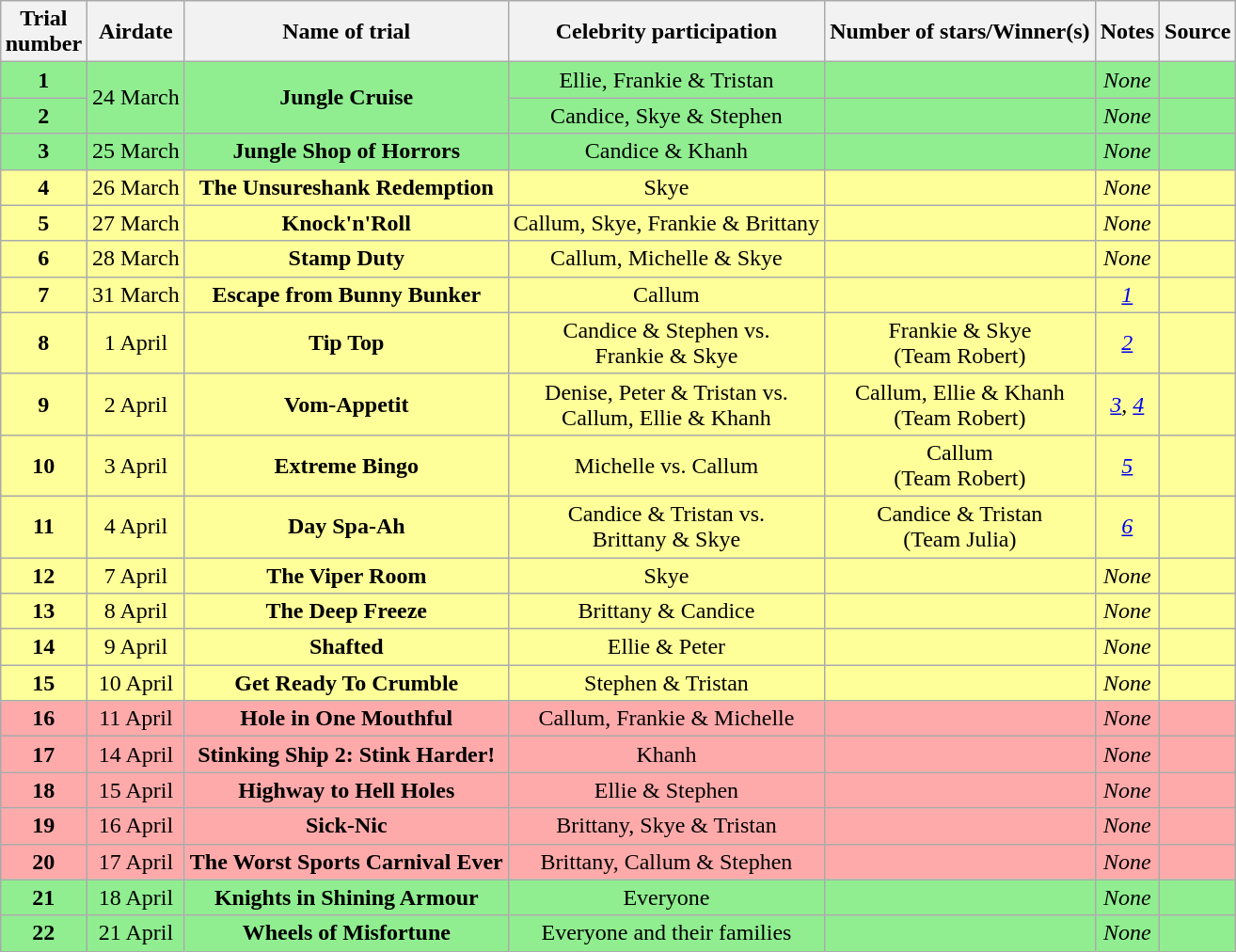<table class="wikitable" style="margin:auto; text-align:center;">
<tr>
<th scope="col">Trial<br>number</th>
<th scope="col">Airdate</th>
<th scope="col">Name of trial</th>
<th scope="col">Celebrity participation</th>
<th scope="col">Number of stars/Winner(s)</th>
<th scope="col">Notes</th>
<th scope="col">Source</th>
</tr>
<tr style="background:lightgreen">
<td><strong>1</strong></td>
<td rowspan="2">24 March</td>
<td rowspan="2"><strong>Jungle Cruise</strong></td>
<td>Ellie, Frankie & Tristan</td>
<td></td>
<td><em>None</em></td>
<td></td>
</tr>
<tr style="background:lightgreen">
<td><strong>2</strong></td>
<td>Candice, Skye & Stephen</td>
<td></td>
<td><em>None</em></td>
<td></td>
</tr>
<tr style="background:lightgreen">
<td><strong>3</strong></td>
<td>25 March</td>
<td><strong>Jungle Shop of Horrors</strong></td>
<td>Candice & Khanh</td>
<td></td>
<td><em>None</em></td>
<td></td>
</tr>
<tr style="background:#FFFF99">
<td><strong>4</strong></td>
<td>26 March</td>
<td><strong>The Unsureshank Redemption</strong></td>
<td>Skye</td>
<td></td>
<td><em>None</em></td>
<td></td>
</tr>
<tr style="background:#FFFF99">
<td><strong>5</strong></td>
<td>27 March</td>
<td><strong>Knock'n'Roll</strong></td>
<td>Callum, Skye, Frankie & Brittany</td>
<td></td>
<td><em>None</em></td>
<td></td>
</tr>
<tr style="background:#FFFF99">
<td><strong>6</strong></td>
<td>28 March</td>
<td><strong>Stamp Duty</strong></td>
<td>Callum, Michelle & Skye</td>
<td></td>
<td><em>None</em></td>
<td></td>
</tr>
<tr style="background:#FFFF99">
<td><strong>7</strong></td>
<td>31 March</td>
<td><strong>Escape from Bunny Bunker</strong></td>
<td>Callum</td>
<td></td>
<td><em><a href='#'>1</a></em></td>
<td></td>
</tr>
<tr style="background:#FFFF99">
<td><strong>8</strong></td>
<td>1 April</td>
<td><strong>Tip Top</strong></td>
<td>Candice & Stephen vs.<br>Frankie & Skye</td>
<td>Frankie & Skye<br>(Team Robert)</td>
<td><em><a href='#'>2</a></em></td>
<td></td>
</tr>
<tr style="background:#FFFF99">
<td><strong>9</strong></td>
<td>2 April</td>
<td><strong>Vom-Appetit</strong></td>
<td>Denise, Peter & Tristan vs.<br>Callum, Ellie & Khanh</td>
<td>Callum, Ellie & Khanh<br>(Team Robert)</td>
<td><em><a href='#'>3</a></em>, <em><a href='#'>4</a></em></td>
<td></td>
</tr>
<tr style="background:#FFFF99">
<td><strong>10</strong></td>
<td>3 April</td>
<td><strong>Extreme Bingo</strong></td>
<td>Michelle vs. Callum</td>
<td>Callum<br>(Team Robert)</td>
<td><em><a href='#'>5</a></em></td>
<td></td>
</tr>
<tr style="background:#FFFF99">
<td><strong>11</strong></td>
<td>4 April</td>
<td><strong>Day Spa-Ah</strong></td>
<td>Candice & Tristan vs.<br>Brittany & Skye</td>
<td>Candice & Tristan<br>(Team Julia)</td>
<td><em><a href='#'>6</a></em></td>
<td></td>
</tr>
<tr style="background:#FFFF99">
<td><strong>12</strong></td>
<td>7 April</td>
<td><strong>The Viper Room</strong></td>
<td>Skye</td>
<td></td>
<td><em>None</em></td>
<td></td>
</tr>
<tr style="background:#FFFF99">
<td><strong>13</strong></td>
<td>8 April</td>
<td><strong>The Deep Freeze</strong></td>
<td>Brittany & Candice</td>
<td></td>
<td><em>None</em></td>
<td></td>
</tr>
<tr style="background:#FFFF99">
<td><strong>14</strong></td>
<td>9 April</td>
<td><strong>Shafted</strong></td>
<td>Ellie & Peter</td>
<td></td>
<td><em>None</em></td>
<td></td>
</tr>
<tr style="background:#FFFF99">
<td><strong>15</strong></td>
<td>10 April</td>
<td><strong>Get Ready To Crumble</strong></td>
<td>Stephen & Tristan</td>
<td></td>
<td><em>None</em></td>
<td></td>
</tr>
<tr style="background:#FFAAAA">
<td><strong>16</strong></td>
<td>11 April</td>
<td><strong>Hole in One Mouthful</strong></td>
<td>Callum, Frankie & Michelle</td>
<td></td>
<td><em>None</em></td>
<td></td>
</tr>
<tr style="background:#FFAAAA">
<td><strong>17</strong></td>
<td>14 April</td>
<td><strong>Stinking Ship 2: Stink Harder!</strong></td>
<td>Khanh</td>
<td></td>
<td><em>None</em></td>
<td></td>
</tr>
<tr style="background:#FFAAAA">
<td><strong>18</strong></td>
<td>15 April</td>
<td><strong>Highway to Hell Holes</strong></td>
<td>Ellie & Stephen</td>
<td></td>
<td><em>None</em></td>
<td></td>
</tr>
<tr style="background:#FFAAAA">
<td><strong>19</strong></td>
<td>16 April</td>
<td><strong>Sick-Nic</strong></td>
<td>Brittany, Skye & Tristan</td>
<td></td>
<td><em>None</em></td>
<td></td>
</tr>
<tr style="background:#FFAAAA">
<td><strong>20</strong></td>
<td>17 April</td>
<td><strong>The Worst Sports Carnival Ever</strong></td>
<td>Brittany, Callum & Stephen</td>
<td></td>
<td><em>None</em></td>
<td></td>
</tr>
<tr style="background:lightgreen">
<td><strong>21</strong></td>
<td>18 April</td>
<td><strong>Knights in Shining Armour</strong></td>
<td>Everyone</td>
<td></td>
<td><em>None</em></td>
<td></td>
</tr>
<tr style="background:lightgreen">
<td><strong>22</strong></td>
<td>21 April</td>
<td><strong>Wheels of Misfortune</strong></td>
<td>Everyone and their families</td>
<td></td>
<td><em>None</em></td>
<td></td>
</tr>
</table>
